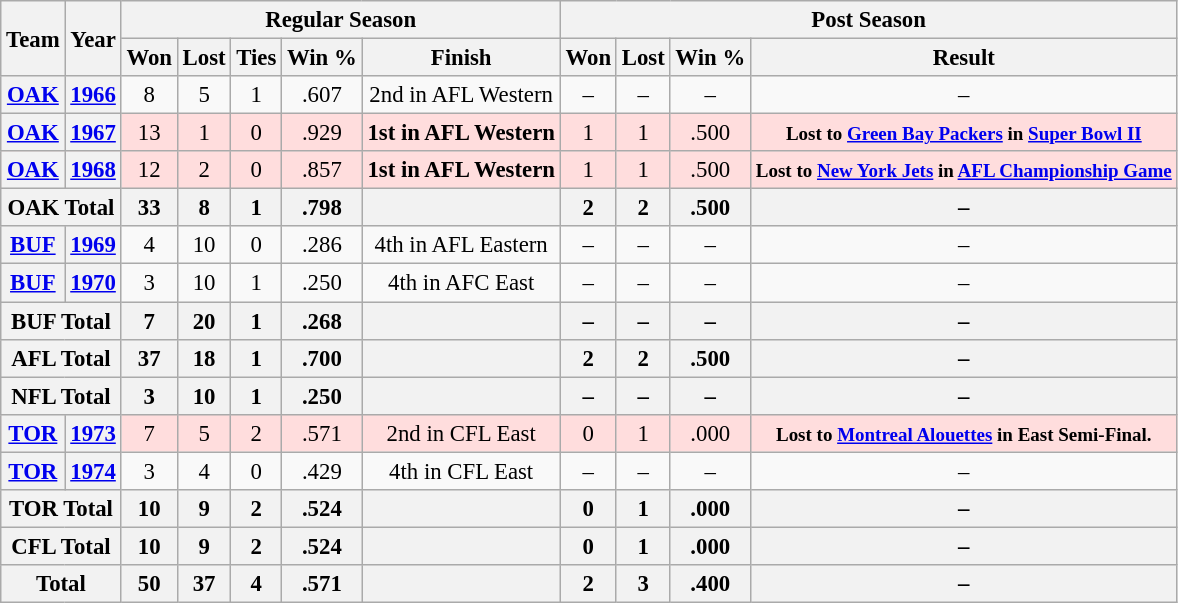<table class="wikitable" style="font-size: 95%; text-align:center;">
<tr>
<th rowspan="2">Team</th>
<th rowspan="2">Year</th>
<th colspan="5">Regular Season</th>
<th colspan="4">Post Season</th>
</tr>
<tr>
<th>Won</th>
<th>Lost</th>
<th>Ties</th>
<th>Win %</th>
<th>Finish</th>
<th>Won</th>
<th>Lost</th>
<th>Win %</th>
<th>Result</th>
</tr>
<tr>
<th><a href='#'>OAK</a></th>
<th><a href='#'>1966</a></th>
<td>8</td>
<td>5</td>
<td>1</td>
<td>.607</td>
<td>2nd in AFL Western</td>
<td>–</td>
<td>–</td>
<td>–</td>
<td>–</td>
</tr>
<tr style="background:#fdd;">
<th><a href='#'>OAK</a></th>
<th><a href='#'>1967</a></th>
<td>13</td>
<td>1</td>
<td>0</td>
<td>.929</td>
<td><strong>1st in AFL Western</strong></td>
<td>1</td>
<td>1</td>
<td>.500</td>
<td><small><strong>Lost to <a href='#'>Green Bay Packers</a> in <a href='#'>Super Bowl II</a></strong></small></td>
</tr>
<tr style="background:#fdd;">
<th><a href='#'>OAK</a></th>
<th><a href='#'>1968</a></th>
<td>12</td>
<td>2</td>
<td>0</td>
<td>.857</td>
<td><strong>1st in AFL Western</strong></td>
<td>1</td>
<td>1</td>
<td>.500</td>
<td><small><strong>Lost to <a href='#'>New York Jets</a> in <a href='#'>AFL Championship Game</a></strong></small></td>
</tr>
<tr>
<th colspan="2">OAK Total</th>
<th>33</th>
<th>8</th>
<th>1</th>
<th>.798</th>
<th></th>
<th>2</th>
<th>2</th>
<th>.500</th>
<th>–</th>
</tr>
<tr>
<th><a href='#'>BUF</a></th>
<th><a href='#'>1969</a></th>
<td>4</td>
<td>10</td>
<td>0</td>
<td>.286</td>
<td>4th in AFL Eastern</td>
<td>–</td>
<td>–</td>
<td>–</td>
<td>–</td>
</tr>
<tr>
<th><a href='#'>BUF</a></th>
<th><a href='#'>1970</a></th>
<td>3</td>
<td>10</td>
<td>1</td>
<td>.250</td>
<td>4th in AFC East</td>
<td>–</td>
<td>–</td>
<td>–</td>
<td>–</td>
</tr>
<tr>
<th colspan="2">BUF Total</th>
<th>7</th>
<th>20</th>
<th>1</th>
<th>.268</th>
<th></th>
<th>–</th>
<th>–</th>
<th>–</th>
<th>–</th>
</tr>
<tr>
<th colspan="2">AFL Total</th>
<th>37</th>
<th>18</th>
<th>1</th>
<th>.700</th>
<th></th>
<th>2</th>
<th>2</th>
<th>.500</th>
<th>–</th>
</tr>
<tr>
<th colspan="2">NFL Total</th>
<th>3</th>
<th>10</th>
<th>1</th>
<th>.250</th>
<th></th>
<th>–</th>
<th>–</th>
<th>–</th>
<th>–</th>
</tr>
<tr style="background:#fdd;">
<th><a href='#'>TOR</a></th>
<th><a href='#'>1973</a></th>
<td>7</td>
<td>5</td>
<td>2</td>
<td>.571</td>
<td>2nd in CFL East</td>
<td>0</td>
<td>1</td>
<td>.000</td>
<td><small><strong>Lost to <a href='#'>Montreal Alouettes</a> in East Semi-Final.</strong></small></td>
</tr>
<tr>
<th><a href='#'>TOR</a></th>
<th><a href='#'>1974</a></th>
<td>3</td>
<td>4</td>
<td>0</td>
<td>.429</td>
<td>4th in CFL East</td>
<td>–</td>
<td>–</td>
<td>–</td>
<td>–</td>
</tr>
<tr>
<th colspan="2">TOR Total</th>
<th>10</th>
<th>9</th>
<th>2</th>
<th>.524</th>
<th></th>
<th>0</th>
<th>1</th>
<th>.000</th>
<th>–</th>
</tr>
<tr>
<th colspan="2">CFL Total</th>
<th>10</th>
<th>9</th>
<th>2</th>
<th>.524</th>
<th></th>
<th>0</th>
<th>1</th>
<th>.000</th>
<th>–</th>
</tr>
<tr>
<th colspan="2">Total</th>
<th>50</th>
<th>37</th>
<th>4</th>
<th>.571</th>
<th></th>
<th>2</th>
<th>3</th>
<th>.400</th>
<th>–</th>
</tr>
</table>
